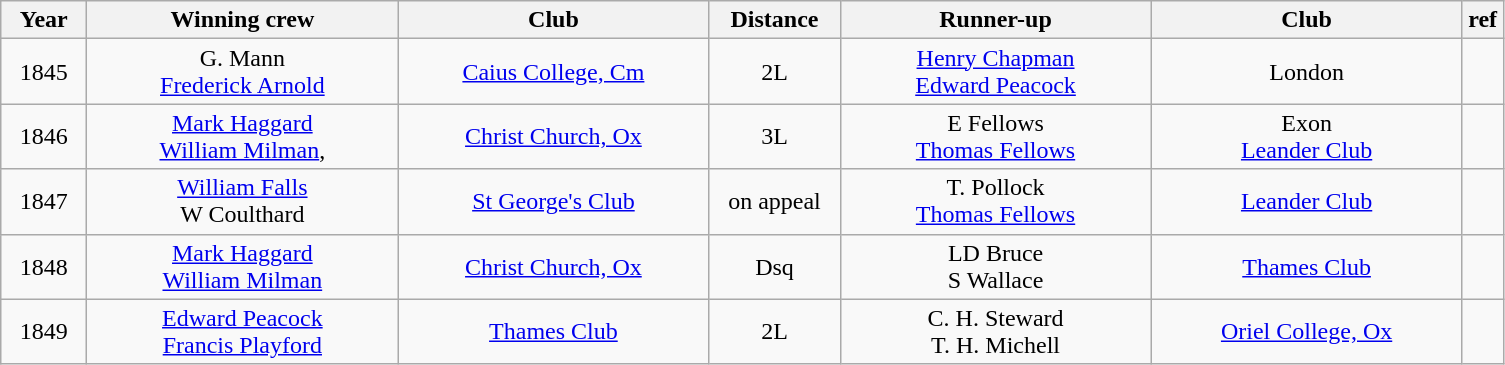<table class="wikitable" style="text-align:center">
<tr>
<th width=50>Year</th>
<th width=200>Winning crew</th>
<th width=200>Club</th>
<th width=80>Distance</th>
<th width=200>Runner-up</th>
<th width=200>Club</th>
<th width=20>ref</th>
</tr>
<tr>
<td>1845</td>
<td>G. Mann<br><a href='#'>Frederick Arnold</a></td>
<td><a href='#'>Caius College, Cm</a></td>
<td>2L</td>
<td><a href='#'>Henry Chapman</a><br><a href='#'>Edward Peacock</a></td>
<td>London</td>
<td></td>
</tr>
<tr>
<td>1846</td>
<td><a href='#'>Mark Haggard</a><br><a href='#'>William Milman</a>,</td>
<td><a href='#'>Christ Church, Ox</a></td>
<td>3L</td>
<td>E Fellows<br><a href='#'>Thomas Fellows</a></td>
<td>Exon <br><a href='#'>Leander Club</a></td>
<td></td>
</tr>
<tr>
<td>1847</td>
<td><a href='#'>William Falls</a><br>W Coulthard</td>
<td><a href='#'>St George's Club</a></td>
<td>on appeal</td>
<td>T. Pollock<br><a href='#'>Thomas Fellows</a></td>
<td><a href='#'>Leander Club</a></td>
<td></td>
</tr>
<tr>
<td>1848</td>
<td><a href='#'>Mark Haggard</a><br><a href='#'>William Milman</a></td>
<td><a href='#'>Christ Church, Ox</a></td>
<td>Dsq</td>
<td>LD Bruce<br>S Wallace</td>
<td><a href='#'>Thames Club</a></td>
<td></td>
</tr>
<tr>
<td>1849</td>
<td><a href='#'>Edward Peacock</a> <br><a href='#'>Francis Playford</a></td>
<td><a href='#'>Thames Club</a></td>
<td>2L</td>
<td>C. H. Steward<br>T. H. Michell</td>
<td><a href='#'>Oriel College, Ox</a></td>
<td></td>
</tr>
</table>
